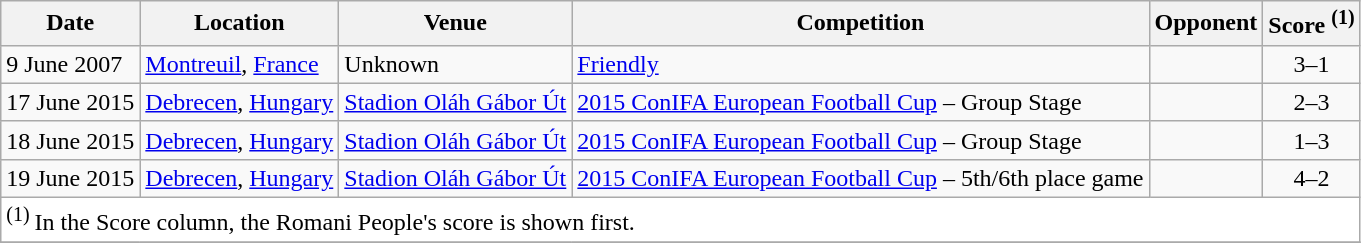<table class="wikitable">
<tr>
<th>Date</th>
<th>Location</th>
<th>Venue</th>
<th>Competition</th>
<th>Opponent</th>
<th>Score <sup>(1) </sup></th>
</tr>
<tr>
<td>9 June 2007</td>
<td><a href='#'>Montreuil</a>, <a href='#'>France</a></td>
<td>Unknown</td>
<td><a href='#'>Friendly</a></td>
<td></td>
<td align=center>3–1</td>
</tr>
<tr>
<td>17 June 2015</td>
<td><a href='#'>Debrecen</a>, <a href='#'>Hungary</a></td>
<td><a href='#'>Stadion Oláh Gábor Út</a></td>
<td><a href='#'>2015 ConIFA European Football Cup</a> – Group Stage</td>
<td></td>
<td align=center>2–3</td>
</tr>
<tr>
<td>18 June 2015</td>
<td><a href='#'>Debrecen</a>, <a href='#'>Hungary</a></td>
<td><a href='#'>Stadion Oláh Gábor Út</a></td>
<td><a href='#'>2015 ConIFA European Football Cup</a> – Group Stage</td>
<td></td>
<td align=center>1–3</td>
</tr>
<tr>
<td>19 June 2015</td>
<td><a href='#'>Debrecen</a>, <a href='#'>Hungary</a></td>
<td><a href='#'>Stadion Oláh Gábor Út</a></td>
<td><a href='#'>2015 ConIFA European Football Cup</a> – 5th/6th place game</td>
<td></td>
<td align=center>4–2</td>
</tr>
<tr>
<td colspan="7" style="background:#fff;"><sup>(1) </sup>In the Score column, the Romani People's score is shown first.</td>
</tr>
<tr>
</tr>
</table>
